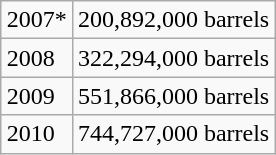<table class="wikitable" style="margin: 1em auto 1em auto;">
<tr>
<td>2007*</td>
<td>200,892,000 barrels</td>
</tr>
<tr>
<td>2008</td>
<td>322,294,000 barrels</td>
</tr>
<tr>
<td>2009</td>
<td>551,866,000 barrels</td>
</tr>
<tr>
<td>2010</td>
<td>744,727,000 barrels</td>
</tr>
</table>
